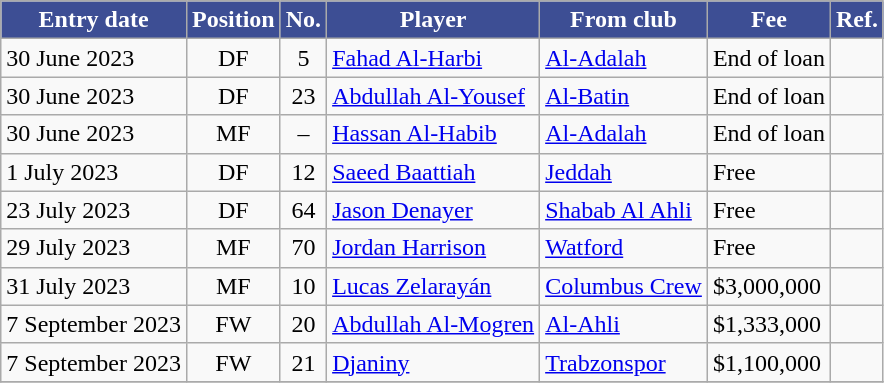<table class="wikitable sortable">
<tr>
<th style="background:#3D4E94; color:#FFFFFF;"><strong>Entry date</strong></th>
<th style="background:#3D4E94; color:#FFFFFF;"><strong>Position</strong></th>
<th style="background:#3D4E94; color:#FFFFFF;"><strong>No.</strong></th>
<th style="background:#3D4E94; color:#FFFFFF;"><strong>Player</strong></th>
<th style="background:#3D4E94; color:#FFFFFF;"><strong>From club</strong></th>
<th style="background:#3D4E94; color:#FFFFFF;"><strong>Fee</strong></th>
<th style="background:#3D4E94; color:#FFFFFF;"><strong>Ref.</strong></th>
</tr>
<tr>
<td>30 June 2023</td>
<td style="text-align:center;">DF</td>
<td style="text-align:center;">5</td>
<td style="text-align:left;"> <a href='#'>Fahad Al-Harbi</a></td>
<td style="text-align:left;"> <a href='#'>Al-Adalah</a></td>
<td>End of loan</td>
<td></td>
</tr>
<tr>
<td>30 June 2023</td>
<td style="text-align:center;">DF</td>
<td style="text-align:center;">23</td>
<td style="text-align:left;"> <a href='#'>Abdullah Al-Yousef</a></td>
<td style="text-align:left;"> <a href='#'>Al-Batin</a></td>
<td>End of loan</td>
<td></td>
</tr>
<tr>
<td>30 June 2023</td>
<td style="text-align:center;">MF</td>
<td style="text-align:center;">–</td>
<td style="text-align:left;"> <a href='#'>Hassan Al-Habib</a></td>
<td style="text-align:left;"> <a href='#'>Al-Adalah</a></td>
<td>End of loan</td>
<td></td>
</tr>
<tr>
<td>1 July 2023</td>
<td style="text-align:center;">DF</td>
<td style="text-align:center;">12</td>
<td style="text-align:left;"> <a href='#'>Saeed Baattiah</a></td>
<td style="text-align:left;"> <a href='#'>Jeddah</a></td>
<td>Free</td>
<td></td>
</tr>
<tr>
<td>23 July 2023</td>
<td style="text-align:center;">DF</td>
<td style="text-align:center;">64</td>
<td style="text-align:left;"> <a href='#'>Jason Denayer</a></td>
<td style="text-align:left;"> <a href='#'>Shabab Al Ahli</a></td>
<td>Free</td>
<td></td>
</tr>
<tr>
<td>29 July 2023</td>
<td style="text-align:center;">MF</td>
<td style="text-align:center;">70</td>
<td style="text-align:left;"> <a href='#'>Jordan Harrison</a></td>
<td style="text-align:left;"> <a href='#'>Watford</a></td>
<td>Free</td>
<td></td>
</tr>
<tr>
<td>31 July 2023</td>
<td style="text-align:center;">MF</td>
<td style="text-align:center;">10</td>
<td style="text-align:left;"> <a href='#'>Lucas Zelarayán</a></td>
<td style="text-align:left;"> <a href='#'>Columbus Crew</a></td>
<td>$3,000,000</td>
<td></td>
</tr>
<tr>
<td>7 September 2023</td>
<td style="text-align:center;">FW</td>
<td style="text-align:center;">20</td>
<td style="text-align:left;"> <a href='#'>Abdullah Al-Mogren</a></td>
<td style="text-align:left;"> <a href='#'>Al-Ahli</a></td>
<td>$1,333,000</td>
<td></td>
</tr>
<tr>
<td>7 September 2023</td>
<td style="text-align:center;">FW</td>
<td style="text-align:center;">21</td>
<td style="text-align:left;"> <a href='#'>Djaniny</a></td>
<td style="text-align:left;"> <a href='#'>Trabzonspor</a></td>
<td>$1,100,000</td>
<td></td>
</tr>
<tr>
</tr>
</table>
